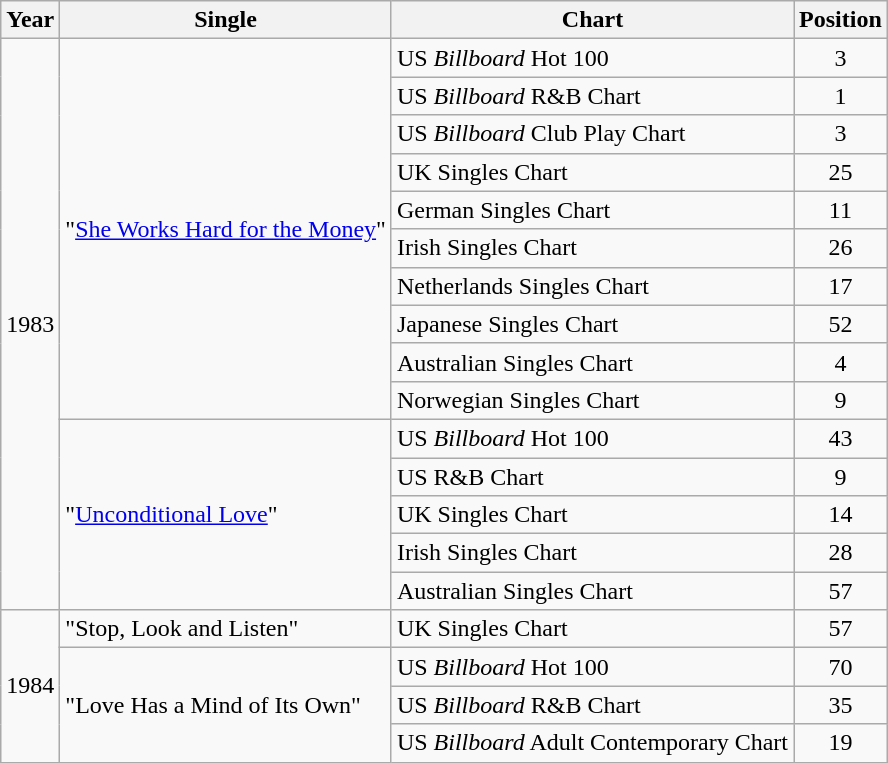<table class="wikitable sortable">
<tr>
<th>Year</th>
<th>Single</th>
<th>Chart</th>
<th>Position</th>
</tr>
<tr>
<td rowspan="15">1983</td>
<td rowspan="10">"<a href='#'>She Works Hard for the Money</a>"</td>
<td>US <em>Billboard</em> Hot 100</td>
<td align="center">3</td>
</tr>
<tr>
<td>US <em>Billboard</em> R&B Chart</td>
<td align="center">1</td>
</tr>
<tr>
<td>US <em>Billboard</em> Club Play Chart</td>
<td align="center">3</td>
</tr>
<tr>
<td>UK Singles Chart</td>
<td align="center">25</td>
</tr>
<tr>
<td>German Singles Chart</td>
<td align="center">11</td>
</tr>
<tr>
<td>Irish Singles Chart</td>
<td align="center">26</td>
</tr>
<tr>
<td>Netherlands Singles Chart</td>
<td align="center">17</td>
</tr>
<tr>
<td>Japanese Singles Chart</td>
<td align="center">52</td>
</tr>
<tr>
<td>Australian Singles Chart</td>
<td align="center">4</td>
</tr>
<tr>
<td>Norwegian Singles Chart</td>
<td align="center">9</td>
</tr>
<tr>
<td rowspan="5">"<a href='#'>Unconditional Love</a>"</td>
<td>US <em>Billboard</em> Hot 100</td>
<td align="center">43</td>
</tr>
<tr>
<td>US R&B Chart</td>
<td align="center">9</td>
</tr>
<tr>
<td>UK Singles Chart</td>
<td align="center">14</td>
</tr>
<tr>
<td>Irish Singles Chart</td>
<td align="center">28</td>
</tr>
<tr>
<td>Australian Singles Chart</td>
<td align="center">57</td>
</tr>
<tr>
<td rowspan="4">1984</td>
<td>"Stop, Look and Listen"</td>
<td>UK Singles Chart</td>
<td align="center">57</td>
</tr>
<tr>
<td rowspan="3">"Love Has a Mind of Its Own"</td>
<td>US <em>Billboard</em> Hot 100</td>
<td align="center">70</td>
</tr>
<tr>
<td>US <em>Billboard</em> R&B Chart</td>
<td align="center">35</td>
</tr>
<tr>
<td>US <em>Billboard</em> Adult Contemporary Chart</td>
<td align="center">19</td>
</tr>
</table>
